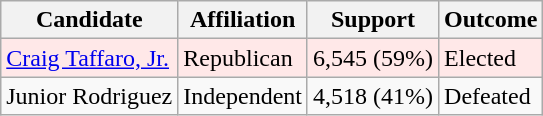<table class="wikitable">
<tr>
<th>Candidate</th>
<th>Affiliation</th>
<th>Support</th>
<th>Outcome</th>
</tr>
<tr>
<td bgcolor=#FFE8E8><a href='#'>Craig Taffaro, Jr.</a></td>
<td bgcolor=#FFE8E8>Republican</td>
<td bgcolor=#FFE8E8>6,545 (59%)</td>
<td bgcolor=#FFE8E8>Elected</td>
</tr>
<tr>
<td>Junior Rodriguez</td>
<td>Independent</td>
<td>4,518 (41%)</td>
<td>Defeated</td>
</tr>
</table>
